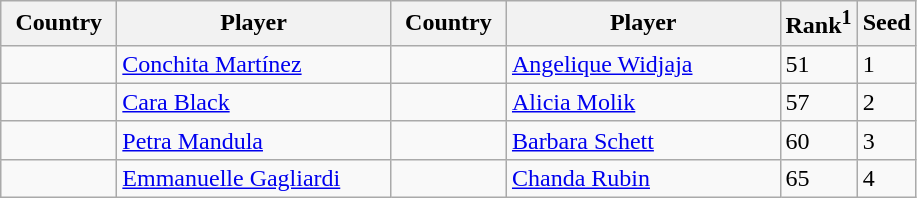<table class="sortable wikitable">
<tr>
<th width="70">Country</th>
<th width="175">Player</th>
<th width="70">Country</th>
<th width="175">Player</th>
<th>Rank<sup>1</sup></th>
<th>Seed</th>
</tr>
<tr>
<td></td>
<td><a href='#'>Conchita Martínez</a></td>
<td></td>
<td><a href='#'>Angelique Widjaja</a></td>
<td>51</td>
<td>1</td>
</tr>
<tr>
<td></td>
<td><a href='#'>Cara Black</a></td>
<td></td>
<td><a href='#'>Alicia Molik</a></td>
<td>57</td>
<td>2</td>
</tr>
<tr>
<td></td>
<td><a href='#'>Petra Mandula</a></td>
<td></td>
<td><a href='#'>Barbara Schett</a></td>
<td>60</td>
<td>3</td>
</tr>
<tr>
<td></td>
<td><a href='#'>Emmanuelle Gagliardi</a></td>
<td></td>
<td><a href='#'>Chanda Rubin</a></td>
<td>65</td>
<td>4</td>
</tr>
</table>
